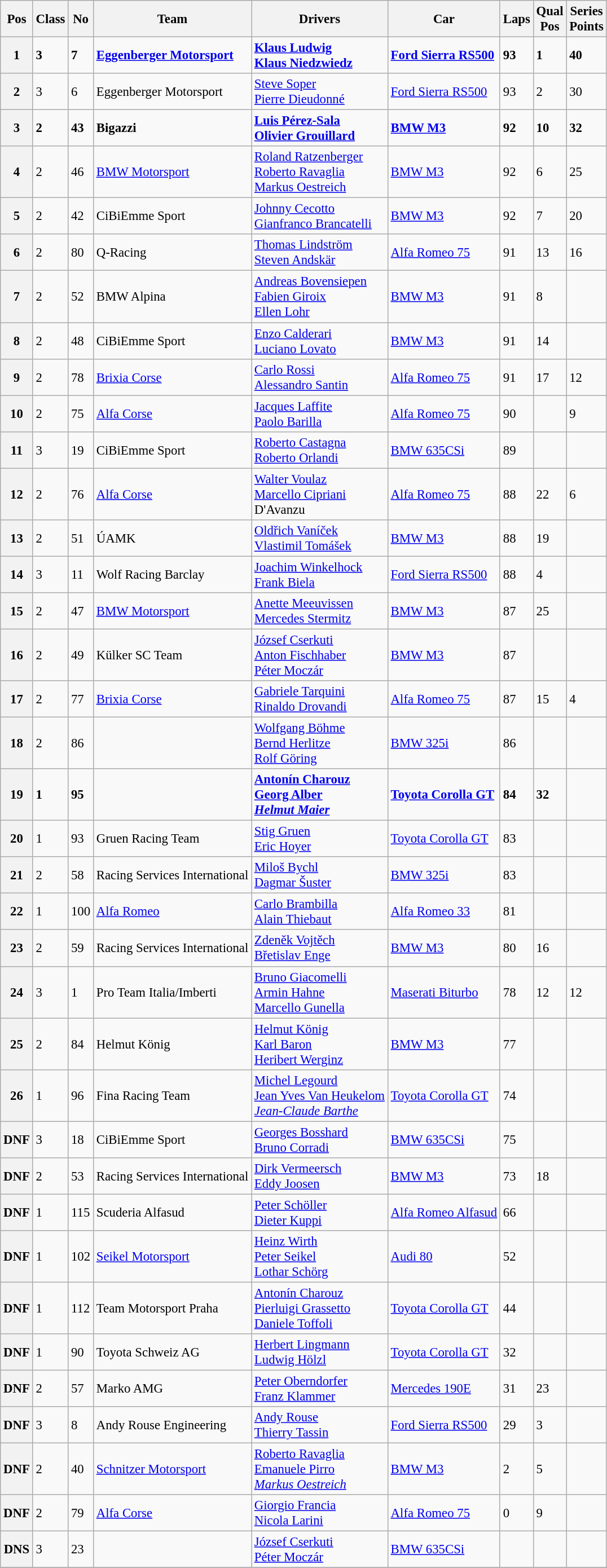<table class="wikitable sortable" style="font-size: 95%;">
<tr>
<th>Pos</th>
<th>Class</th>
<th>No</th>
<th>Team</th>
<th>Drivers</th>
<th>Car</th>
<th>Laps</th>
<th>Qual<br>Pos</th>
<th>Series<br>Points</th>
</tr>
<tr style="font-weight: bold">
<th>1</th>
<td>3</td>
<td>7</td>
<td> <a href='#'>Eggenberger Motorsport</a></td>
<td> <a href='#'>Klaus Ludwig</a><br> <a href='#'>Klaus Niedzwiedz</a></td>
<td><a href='#'>Ford Sierra RS500</a></td>
<td>93</td>
<td>1</td>
<td>40</td>
</tr>
<tr>
<th>2</th>
<td>3</td>
<td>6</td>
<td> Eggenberger Motorsport</td>
<td> <a href='#'>Steve Soper</a><br> <a href='#'>Pierre Dieudonné</a></td>
<td><a href='#'>Ford Sierra RS500</a></td>
<td>93</td>
<td>2</td>
<td>30</td>
</tr>
<tr style="font-weight: bold">
<th>3</th>
<td>2</td>
<td>43</td>
<td> Bigazzi</td>
<td> <a href='#'>Luis Pérez-Sala</a><br> <a href='#'>Olivier Grouillard</a></td>
<td><a href='#'>BMW M3</a></td>
<td>92</td>
<td>10</td>
<td>32</td>
</tr>
<tr>
<th>4</th>
<td>2</td>
<td>46</td>
<td> <a href='#'>BMW Motorsport</a></td>
<td> <a href='#'>Roland Ratzenberger</a><br> <a href='#'>Roberto Ravaglia</a><br> <a href='#'>Markus Oestreich</a></td>
<td><a href='#'>BMW M3</a></td>
<td>92</td>
<td>6</td>
<td>25</td>
</tr>
<tr>
<th>5</th>
<td>2</td>
<td>42</td>
<td> CiBiEmme Sport</td>
<td> <a href='#'>Johnny Cecotto</a><br> <a href='#'>Gianfranco Brancatelli</a></td>
<td><a href='#'>BMW M3</a></td>
<td>92</td>
<td>7</td>
<td>20</td>
</tr>
<tr>
<th>6</th>
<td>2</td>
<td>80</td>
<td> Q-Racing</td>
<td> <a href='#'>Thomas Lindström</a><br> <a href='#'>Steven Andskär</a></td>
<td><a href='#'>Alfa Romeo 75</a></td>
<td>91</td>
<td>13</td>
<td>16</td>
</tr>
<tr>
<th>7</th>
<td>2</td>
<td>52</td>
<td>BMW Alpina</td>
<td> <a href='#'>Andreas Bovensiepen</a><br> <a href='#'>Fabien Giroix</a><br> <a href='#'>Ellen Lohr</a></td>
<td><a href='#'>BMW M3</a></td>
<td>91</td>
<td>8</td>
<td></td>
</tr>
<tr>
<th>8</th>
<td>2</td>
<td>48</td>
<td> CiBiEmme Sport</td>
<td> <a href='#'>Enzo Calderari</a><br> <a href='#'>Luciano Lovato</a></td>
<td><a href='#'>BMW M3</a></td>
<td>91</td>
<td>14</td>
<td></td>
</tr>
<tr>
<th>9</th>
<td>2</td>
<td>78</td>
<td> <a href='#'>Brixia Corse</a></td>
<td> <a href='#'>Carlo Rossi</a><br> <a href='#'>Alessandro Santin</a></td>
<td><a href='#'>Alfa Romeo 75</a></td>
<td>91</td>
<td>17</td>
<td>12</td>
</tr>
<tr>
<th>10</th>
<td>2</td>
<td>75</td>
<td> <a href='#'>Alfa Corse</a></td>
<td> <a href='#'>Jacques Laffite</a><br> <a href='#'>Paolo Barilla</a></td>
<td><a href='#'>Alfa Romeo 75</a></td>
<td>90</td>
<td></td>
<td>9</td>
</tr>
<tr>
<th>11</th>
<td>3</td>
<td>19</td>
<td> CiBiEmme Sport</td>
<td> <a href='#'>Roberto Castagna</a><br> <a href='#'>Roberto Orlandi</a></td>
<td><a href='#'>BMW 635CSi</a></td>
<td>89</td>
<td></td>
<td></td>
</tr>
<tr>
<th>12</th>
<td>2</td>
<td>76</td>
<td> <a href='#'>Alfa Corse</a></td>
<td> <a href='#'>Walter Voulaz</a><br> <a href='#'>Marcello Cipriani</a><br> D'Avanzu</td>
<td><a href='#'>Alfa Romeo 75</a></td>
<td>88</td>
<td>22</td>
<td>6</td>
</tr>
<tr>
<th>13</th>
<td>2</td>
<td>51</td>
<td>ÚAMK</td>
<td> <a href='#'>Oldřich Vaníček</a> <br> <a href='#'>Vlastimil Tomášek</a></td>
<td><a href='#'>BMW M3</a></td>
<td>88</td>
<td>19</td>
<td></td>
</tr>
<tr>
<th>14</th>
<td>3</td>
<td>11</td>
<td>Wolf Racing Barclay</td>
<td> <a href='#'>Joachim Winkelhock</a><br> <a href='#'>Frank Biela</a></td>
<td><a href='#'>Ford Sierra RS500</a></td>
<td>88</td>
<td>4</td>
<td></td>
</tr>
<tr>
<th>15</th>
<td>2</td>
<td>47</td>
<td> <a href='#'>BMW Motorsport</a></td>
<td> <a href='#'>Anette Meeuvissen</a><br> <a href='#'>Mercedes Stermitz</a></td>
<td><a href='#'>BMW M3</a></td>
<td>87</td>
<td>25</td>
<td></td>
</tr>
<tr>
<th>16</th>
<td>2</td>
<td>49</td>
<td>Külker SC Team</td>
<td> <a href='#'>József Cserkuti</a><br> <a href='#'>Anton Fischhaber</a><br> <a href='#'>Péter Moczár</a></td>
<td><a href='#'>BMW M3</a></td>
<td>87</td>
<td></td>
<td></td>
</tr>
<tr>
<th>17</th>
<td>2</td>
<td>77</td>
<td> <a href='#'>Brixia Corse</a></td>
<td> <a href='#'>Gabriele Tarquini</a><br> <a href='#'>Rinaldo Drovandi</a></td>
<td><a href='#'>Alfa Romeo 75</a></td>
<td>87</td>
<td>15</td>
<td>4</td>
</tr>
<tr>
<th>18</th>
<td>2</td>
<td>86</td>
<td></td>
<td> <a href='#'>Wolfgang Böhme</a><br> <a href='#'>Bernd Herlitze</a><br> <a href='#'>Rolf Göring</a></td>
<td><a href='#'>BMW 325i</a></td>
<td>86</td>
<td></td>
<td></td>
</tr>
<tr style="font-weight: bold">
<th>19</th>
<td>1</td>
<td>95</td>
<td></td>
<td> <a href='#'>Antonín Charouz</a><br> <a href='#'>Georg Alber</a><br> <em><a href='#'>Helmut Maier</a></em></td>
<td><a href='#'>Toyota Corolla GT</a></td>
<td>84</td>
<td>32</td>
<td></td>
</tr>
<tr>
<th>20</th>
<td>1</td>
<td>93</td>
<td>Gruen Racing Team</td>
<td> <a href='#'>Stig Gruen</a><br> <a href='#'>Eric Hoyer</a></td>
<td><a href='#'>Toyota Corolla GT</a></td>
<td>83</td>
<td></td>
<td></td>
</tr>
<tr>
<th>21</th>
<td>2</td>
<td>58</td>
<td>Racing Services International</td>
<td> <a href='#'>Miloš Bychl</a><br> <a href='#'>Dagmar Šuster</a></td>
<td><a href='#'>BMW 325i</a></td>
<td>83</td>
<td></td>
<td></td>
</tr>
<tr>
<th>22</th>
<td>1</td>
<td>100</td>
<td> <a href='#'>Alfa Romeo</a></td>
<td> <a href='#'>Carlo Brambilla</a><br> <a href='#'>Alain Thiebaut</a></td>
<td><a href='#'>Alfa Romeo 33</a></td>
<td>81</td>
<td></td>
<td></td>
</tr>
<tr>
<th>23</th>
<td>2</td>
<td>59</td>
<td>Racing Services International</td>
<td> <a href='#'>Zdeněk Vojtěch</a><br> <a href='#'>Břetislav Enge</a></td>
<td><a href='#'>BMW M3</a></td>
<td>80</td>
<td>16</td>
<td></td>
</tr>
<tr>
<th>24</th>
<td>3</td>
<td>1</td>
<td> Pro Team Italia/Imberti</td>
<td> <a href='#'>Bruno Giacomelli</a><br> <a href='#'>Armin Hahne</a><br> <a href='#'>Marcello Gunella</a></td>
<td><a href='#'>Maserati Biturbo</a></td>
<td>78</td>
<td>12</td>
<td>12</td>
</tr>
<tr>
<th>25</th>
<td>2</td>
<td>84</td>
<td>Helmut König</td>
<td> <a href='#'>Helmut König</a><br> <a href='#'>Karl Baron</a><br> <a href='#'>Heribert Werginz</a></td>
<td><a href='#'>BMW M3</a></td>
<td>77</td>
<td></td>
<td></td>
</tr>
<tr>
<th>26</th>
<td>1</td>
<td>96</td>
<td>Fina Racing Team</td>
<td> <a href='#'>Michel Legourd</a><br> <a href='#'>Jean Yves Van Heukelom</a><br> <em><a href='#'>Jean-Claude Barthe</a></em></td>
<td><a href='#'>Toyota Corolla GT</a></td>
<td>74</td>
<td></td>
<td></td>
</tr>
<tr>
<th>DNF</th>
<td>3</td>
<td>18</td>
<td> CiBiEmme Sport</td>
<td> <a href='#'>Georges Bosshard</a><br> <a href='#'>Bruno Corradi</a></td>
<td><a href='#'>BMW 635CSi</a></td>
<td>75</td>
<td></td>
<td></td>
</tr>
<tr>
<th>DNF</th>
<td>2</td>
<td>53</td>
<td>Racing Services International</td>
<td> <a href='#'>Dirk Vermeersch</a><br> <a href='#'>Eddy Joosen</a></td>
<td><a href='#'>BMW M3</a></td>
<td>73</td>
<td>18</td>
<td></td>
</tr>
<tr>
<th>DNF</th>
<td>1</td>
<td>115</td>
<td> Scuderia Alfasud</td>
<td> <a href='#'>Peter Schöller</a><br> <a href='#'>Dieter Kuppi</a></td>
<td><a href='#'>Alfa Romeo Alfasud</a></td>
<td>66</td>
<td></td>
<td></td>
</tr>
<tr>
<th>DNF</th>
<td>1</td>
<td>102</td>
<td> <a href='#'>Seikel Motorsport</a></td>
<td> <a href='#'>Heinz Wirth</a><br> <a href='#'>Peter Seikel</a><br> <a href='#'>Lothar Schörg</a></td>
<td><a href='#'>Audi 80</a></td>
<td>52</td>
<td></td>
<td></td>
</tr>
<tr>
<th>DNF</th>
<td>1</td>
<td>112</td>
<td>Team Motorsport Praha</td>
<td> <a href='#'>Antonín Charouz</a><br> <a href='#'>Pierluigi Grassetto</a><br> <a href='#'>Daniele Toffoli</a></td>
<td><a href='#'>Toyota Corolla GT</a></td>
<td>44</td>
<td></td>
<td></td>
</tr>
<tr>
<th>DNF</th>
<td>1</td>
<td>90</td>
<td>Toyota Schweiz AG</td>
<td> <a href='#'>Herbert Lingmann</a><br> <a href='#'>Ludwig Hölzl</a></td>
<td><a href='#'>Toyota Corolla GT</a></td>
<td>32</td>
<td></td>
<td></td>
</tr>
<tr>
<th>DNF</th>
<td>2</td>
<td>57</td>
<td> Marko AMG</td>
<td> <a href='#'>Peter Oberndorfer</a><br> <a href='#'>Franz Klammer</a></td>
<td><a href='#'>Mercedes 190E</a></td>
<td>31</td>
<td>23</td>
<td></td>
</tr>
<tr>
<th>DNF</th>
<td>3</td>
<td>8</td>
<td> Andy Rouse Engineering</td>
<td> <a href='#'>Andy Rouse</a><br> <a href='#'>Thierry Tassin</a></td>
<td><a href='#'>Ford Sierra RS500</a></td>
<td>29</td>
<td>3</td>
<td></td>
</tr>
<tr>
<th>DNF</th>
<td>2</td>
<td>40</td>
<td> <a href='#'>Schnitzer Motorsport</a></td>
<td> <a href='#'>Roberto Ravaglia</a><br> <a href='#'>Emanuele Pirro</a><br> <em><a href='#'>Markus Oestreich</a></em></td>
<td><a href='#'>BMW M3</a></td>
<td>2</td>
<td>5</td>
<td></td>
</tr>
<tr>
<th>DNF</th>
<td>2</td>
<td>79</td>
<td> <a href='#'>Alfa Corse</a></td>
<td> <a href='#'>Giorgio Francia</a><br> <a href='#'>Nicola Larini</a></td>
<td><a href='#'>Alfa Romeo 75</a></td>
<td>0</td>
<td>9</td>
<td></td>
</tr>
<tr>
<th>DNS</th>
<td>3</td>
<td>23</td>
<td></td>
<td> <a href='#'>József Cserkuti</a><br> <a href='#'>Péter Moczár</a></td>
<td><a href='#'>BMW 635CSi</a></td>
<td></td>
<td></td>
<td></td>
</tr>
<tr>
</tr>
</table>
